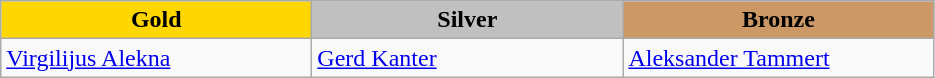<table class="wikitable" style="text-align:left">
<tr align="center">
<td width=200 bgcolor=gold><strong>Gold</strong></td>
<td width=200 bgcolor=silver><strong>Silver</strong></td>
<td width=200 bgcolor=CC9966><strong>Bronze</strong></td>
</tr>
<tr>
<td><a href='#'>Virgilijus Alekna</a><br><em></em></td>
<td><a href='#'>Gerd Kanter</a><br><em></em></td>
<td><a href='#'>Aleksander Tammert</a><br><em></em></td>
</tr>
</table>
